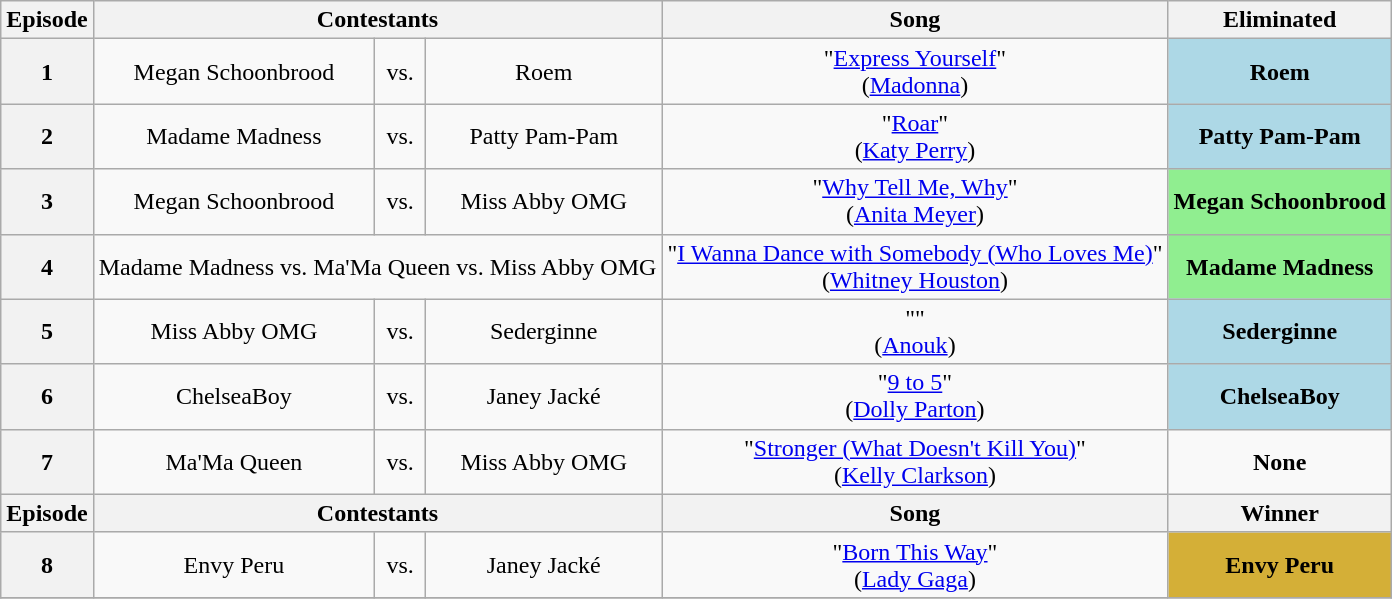<table class="wikitable" style="text-align:center">
<tr>
<th scope="col">Episode</th>
<th scope="col" colspan="3">Contestants</th>
<th scope="col">Song</th>
<th scope="col">Eliminated</th>
</tr>
<tr>
<th scope="row">1</th>
<td nowrap>Megan Schoonbrood</td>
<td>vs.</td>
<td>Roem</td>
<td>"<a href='#'>Express Yourself</a>"<br>(<a href='#'>Madonna</a>)</td>
<td bgcolor="lightblue"><strong>Roem</strong></td>
</tr>
<tr>
<th scope="row">2</th>
<td>Madame Madness</td>
<td>vs.</td>
<td>Patty Pam-Pam</td>
<td>"<a href='#'>Roar</a>"<br>(<a href='#'>Katy Perry</a>)</td>
<td bgcolor="lightblue"><strong>Patty Pam-Pam</strong></td>
</tr>
<tr>
<th scope="row">3</th>
<td>Megan Schoonbrood</td>
<td>vs.</td>
<td nowrap>Miss Abby OMG</td>
<td nowrap>"<a href='#'>Why Tell Me, Why</a>"<br>(<a href='#'>Anita Meyer</a>)</td>
<td bgcolor="lightgreen" nowrap><strong>Megan Schoonbrood</strong></td>
</tr>
<tr>
<th scope="row">4</th>
<td colspan="3">Madame Madness vs. Ma'Ma Queen vs. Miss Abby OMG</td>
<td nowrap>"<a href='#'>I Wanna Dance with Somebody (Who Loves Me)</a>"<br>(<a href='#'>Whitney Houston</a>)</td>
<td bgcolor="lightgreen"><strong>Madame Madness</strong></td>
</tr>
<tr>
<th scope="row">5</th>
<td>Miss Abby OMG</td>
<td>vs.</td>
<td>Sederginne</td>
<td>""<br>(<a href='#'>Anouk</a>)</td>
<td bgcolor="lightblue"><strong>Sederginne</strong></td>
</tr>
<tr>
<th scope="row">6</th>
<td>ChelseaBoy</td>
<td>vs.</td>
<td>Janey Jacké</td>
<td>"<a href='#'>9 to 5</a>"<br>(<a href='#'>Dolly Parton</a>)</td>
<td bgcolor="lightblue"><strong>ChelseaBoy</strong></td>
</tr>
<tr>
<th scope="row">7</th>
<td>Ma'Ma Queen</td>
<td>vs.</td>
<td>Miss Abby OMG</td>
<td>"<a href='#'>Stronger (What Doesn't Kill You)</a>"<br>(<a href='#'>Kelly Clarkson</a>)</td>
<td><strong>None</strong></td>
</tr>
<tr>
<th scope="col">Episode</th>
<th scope="col" colspan="3">Contestants</th>
<th scope="col">Song</th>
<th scope="col">Winner</th>
</tr>
<tr>
<th scope="row">8</th>
<td>Envy Peru</td>
<td>vs.</td>
<td>Janey Jacké</td>
<td>"<a href='#'>Born This Way</a>"<br>(<a href='#'>Lady Gaga</a>)</td>
<td bgcolor="#D4AF37"><strong>Envy Peru</strong></td>
</tr>
<tr>
</tr>
</table>
